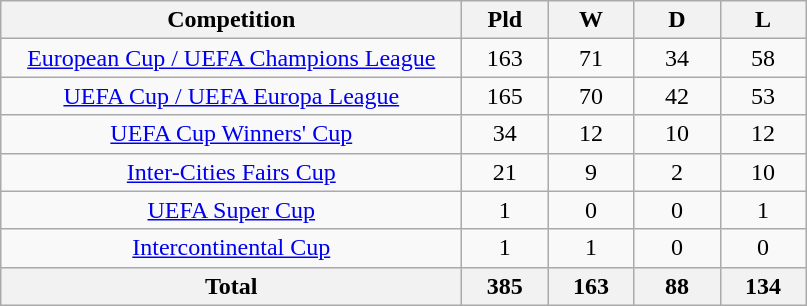<table class="wikitable" border="1" 1>
<tr>
<th style="width:300px;">Competition</th>
<th style="width:50px;">Pld</th>
<th style="width:50px;">W</th>
<th style="width:50px;">D</th>
<th style="width:50px;">L</th>
</tr>
<tr style="text-align:center;">
<td><a href='#'>European Cup / UEFA Champions League</a></td>
<td>163</td>
<td>71</td>
<td>34</td>
<td>58</td>
</tr>
<tr style="text-align:center;">
<td><a href='#'>UEFA Cup / UEFA Europa League</a></td>
<td>165</td>
<td>70</td>
<td>42</td>
<td>53</td>
</tr>
<tr style="text-align:center;">
<td><a href='#'>UEFA Cup Winners' Cup</a></td>
<td>34</td>
<td>12</td>
<td>10</td>
<td>12</td>
</tr>
<tr style="text-align:center;">
<td><a href='#'>Inter-Cities Fairs Cup</a></td>
<td>21</td>
<td>9</td>
<td>2</td>
<td>10</td>
</tr>
<tr style="text-align:center;">
<td><a href='#'>UEFA Super Cup</a></td>
<td>1</td>
<td>0</td>
<td>0</td>
<td>1</td>
</tr>
<tr style="text-align:center;">
<td><a href='#'>Intercontinental Cup</a></td>
<td>1</td>
<td>1</td>
<td>0</td>
<td>0</td>
</tr>
<tr style="text-align:center;">
<th><strong>Total</strong></th>
<th><strong>385</strong></th>
<th><strong>163</strong></th>
<th><strong>88</strong></th>
<th><strong>134</strong></th>
</tr>
</table>
